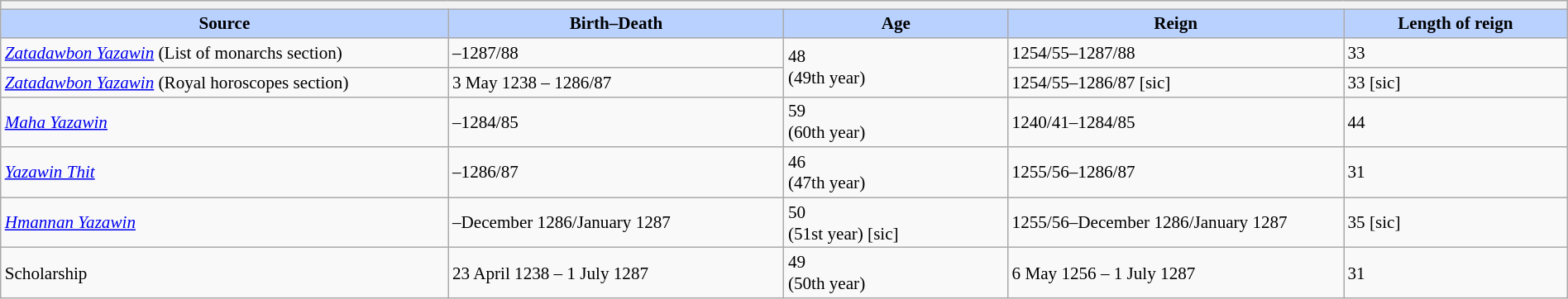<table class="wikitable collapsible collapsed" style="margin:0.3em auto; font-size:88%;">
<tr>
<th colspan=5></th>
</tr>
<tr>
<th style="background-color:#B9D1FF" width=20%>Source</th>
<th style="background-color:#B9D1FF" width=15%>Birth–Death</th>
<th style="background-color:#B9D1FF" width=10%>Age</th>
<th style="background-color:#B9D1FF" width=15%>Reign</th>
<th style="background-color:#B9D1FF" width=10%>Length of reign</th>
</tr>
<tr>
<td><em><a href='#'>Zatadawbon Yazawin</a></em> (List of monarchs section)</td>
<td>–1287/88</td>
<td rowspan="2">48 <br> (49th year)</td>
<td>1254/55–1287/88</td>
<td>33</td>
</tr>
<tr>
<td><em><a href='#'>Zatadawbon Yazawin</a></em> (Royal horoscopes section)</td>
<td>3 May 1238 – 1286/87</td>
<td>1254/55–1286/87 [sic]</td>
<td>33 [sic]</td>
</tr>
<tr>
<td><em><a href='#'>Maha Yazawin</a></em></td>
<td>–1284/85</td>
<td>59 <br> (60th year)</td>
<td>1240/41–1284/85</td>
<td>44</td>
</tr>
<tr>
<td><em><a href='#'>Yazawin Thit</a></em></td>
<td>–1286/87</td>
<td>46 <br> (47th year)</td>
<td>1255/56–1286/87</td>
<td>31</td>
</tr>
<tr>
<td><em><a href='#'>Hmannan Yazawin</a></em></td>
<td>–December 1286/January 1287</td>
<td>50 <br> (51st year) [sic]</td>
<td>1255/56–December 1286/January 1287</td>
<td>35 [sic]</td>
</tr>
<tr>
<td>Scholarship</td>
<td>23 April 1238 – 1 July 1287</td>
<td>49 <br> (50th year)</td>
<td>6 May 1256 – 1 July 1287</td>
<td>31</td>
</tr>
</table>
